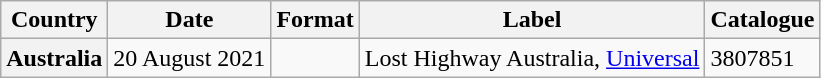<table class="wikitable plainrowheaders">
<tr>
<th scope="col">Country</th>
<th scope="col">Date</th>
<th scope="col">Format</th>
<th scope="col">Label</th>
<th scope="col">Catalogue</th>
</tr>
<tr>
<th scope="row">Australia</th>
<td>20 August 2021</td>
<td></td>
<td>Lost Highway Australia, <a href='#'>Universal</a></td>
<td>3807851</td>
</tr>
</table>
